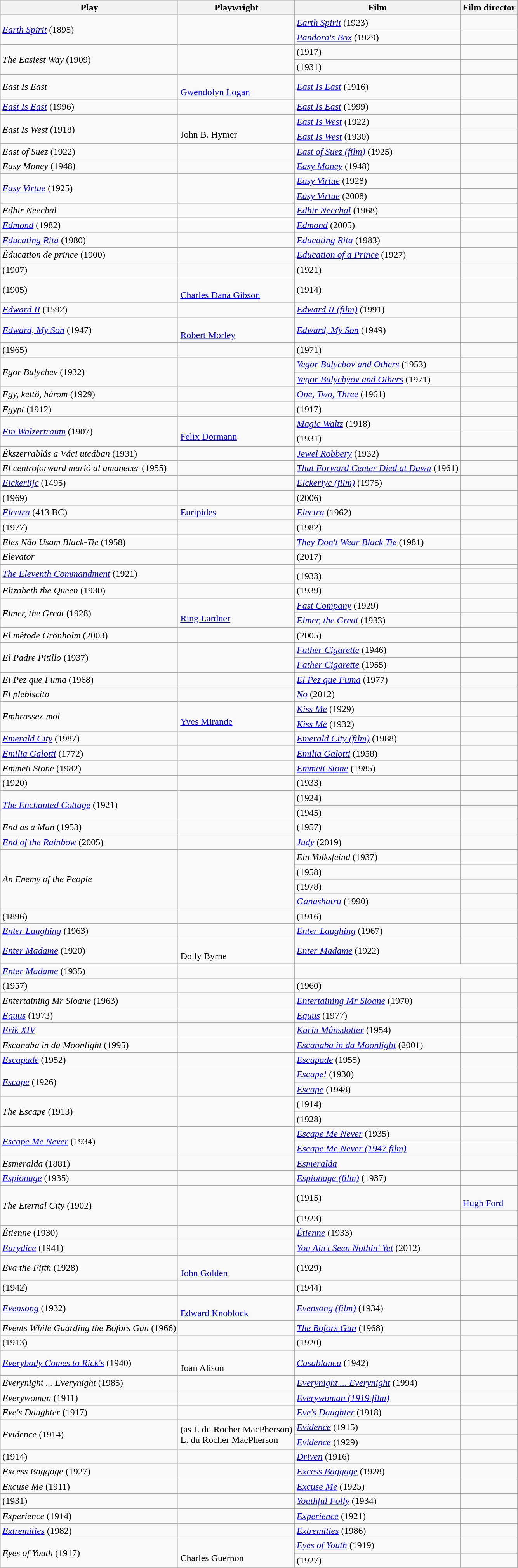<table class="wikitable plainrowheaders sortable">
<tr>
<th width=>Play</th>
<th width=>Playwright</th>
<th width=>Film</th>
<th width=>Film director</th>
</tr>
<tr>
<td rowspan=2><em><a href='#'>Earth Spirit</a></em> (1895)</td>
<td rowspan=2></td>
<td><em><a href='#'>Earth Spirit</a></em> (1923)</td>
<td></td>
</tr>
<tr>
<td><em><a href='#'>Pandora's Box</a></em> (1929)</td>
<td></td>
</tr>
<tr>
<td rowspan=2><em>The Easiest Way</em> (1909)</td>
<td rowspan=2></td>
<td> (1917)</td>
<td></td>
</tr>
<tr>
<td> (1931)</td>
<td></td>
</tr>
<tr>
<td><em>East Is East</em></td>
<td><br><a href='#'>Gwendolyn Logan</a></td>
<td><em><a href='#'>East Is East</a></em> (1916)</td>
<td></td>
</tr>
<tr>
<td><em><a href='#'>East Is East</a></em> (1996)</td>
<td></td>
<td><em><a href='#'>East Is East</a></em> (1999)</td>
<td></td>
</tr>
<tr>
<td rowspan=2><em>East Is West</em> (1918)</td>
<td rowspan=2> <br> John B. Hymer</td>
<td><em><a href='#'>East Is West</a></em> (1922)</td>
<td></td>
</tr>
<tr>
<td><em><a href='#'>East Is West</a></em> (1930)</td>
<td></td>
</tr>
<tr>
<td><em>East of Suez</em> (1922)</td>
<td></td>
<td><em><a href='#'>East of Suez (film)</a></em> (1925)</td>
<td></td>
</tr>
<tr>
<td><em>Easy Money</em> (1948)</td>
<td></td>
<td><em><a href='#'>Easy Money</a></em> (1948)</td>
<td></td>
</tr>
<tr>
<td rowspan=2><em><a href='#'>Easy Virtue</a></em> (1925)</td>
<td rowspan=2></td>
<td><em><a href='#'>Easy Virtue</a></em> (1928)</td>
<td></td>
</tr>
<tr>
<td><em><a href='#'>Easy Virtue</a></em> (2008)</td>
<td></td>
</tr>
<tr>
<td><em>Edhir Neechal</em></td>
<td></td>
<td><em><a href='#'>Edhir Neechal</a></em> (1968)</td>
<td></td>
</tr>
<tr>
<td><em><a href='#'>Edmond</a></em> (1982)</td>
<td></td>
<td><em><a href='#'>Edmond</a></em> (2005)</td>
<td></td>
</tr>
<tr>
<td><em><a href='#'>Educating Rita</a></em> (1980)</td>
<td></td>
<td><em><a href='#'>Educating Rita</a></em> (1983)</td>
<td></td>
</tr>
<tr>
<td><em>Éducation de prince</em> (1900)</td>
<td></td>
<td><em><a href='#'>Education of a Prince</a></em> (1927)</td>
<td></td>
</tr>
<tr>
<td> (1907)</td>
<td></td>
<td> (1921)</td>
<td></td>
</tr>
<tr>
<td> (1905)</td>
<td> <br> <a href='#'>Charles Dana Gibson</a></td>
<td> (1914)</td>
<td></td>
</tr>
<tr>
<td><em><a href='#'>Edward II</a></em> (1592)</td>
<td></td>
<td><em><a href='#'>Edward II (film)</a></em> (1991)</td>
<td></td>
</tr>
<tr>
<td><em><a href='#'>Edward, My Son</a></em> (1947)</td>
<td><br><a href='#'>Robert Morley</a></td>
<td><em><a href='#'>Edward, My Son</a></em> (1949)</td>
<td></td>
</tr>
<tr>
<td> (1965)</td>
<td></td>
<td> (1971)</td>
<td></td>
</tr>
<tr>
<td rowspan=2><em>Egor Bulychev </em> (1932)</td>
<td rowspan=2></td>
<td><em><a href='#'>Yegor Bulychov and Others</a></em> (1953)</td>
<td></td>
</tr>
<tr>
<td><em><a href='#'>Yegor Bulychyov and Others</a></em> (1971)</td>
<td></td>
</tr>
<tr>
<td><em>Egy, kettő, három</em> (1929)</td>
<td></td>
<td><em><a href='#'>One, Two, Three</a></em> (1961)</td>
<td></td>
</tr>
<tr>
<td><em>Egypt</em> (1912)</td>
<td></td>
<td> (1917)</td>
<td></td>
</tr>
<tr>
<td rowspan=2><em><a href='#'>Ein Walzertraum</a></em> (1907)</td>
<td rowspan=2> <br> <a href='#'>Felix Dörmann</a></td>
<td><em><a href='#'>Magic Waltz</a></em> (1918)</td>
<td></td>
</tr>
<tr>
<td> (1931)</td>
<td></td>
</tr>
<tr>
<td><em>Ékszerrablás a Váci utcában</em> (1931)</td>
<td></td>
<td><em><a href='#'>Jewel Robbery</a></em> (1932)</td>
<td></td>
</tr>
<tr>
<td><em>El centroforward murió al amanecer</em> (1955)</td>
<td></td>
<td><em><a href='#'>That Forward Center Died at Dawn</a></em> (1961)</td>
<td></td>
</tr>
<tr>
<td><em><a href='#'>Elckerlijc</a></em> (1495)</td>
<td></td>
<td><em><a href='#'>Elckerlyc (film)</a></em> (1975)</td>
<td></td>
</tr>
<tr>
<td> (1969)</td>
<td></td>
<td> (2006)</td>
<td></td>
</tr>
<tr>
<td><em><a href='#'>Electra</a></em> (413 BC)</td>
<td><a href='#'>Euripides</a></td>
<td><em><a href='#'>Electra</a></em> (1962)</td>
<td></td>
</tr>
<tr>
<td> (1977)</td>
<td></td>
<td> (1982)</td>
<td></td>
</tr>
<tr>
<td><em>Eles Não Usam Black-Tie</em> (1958)</td>
<td></td>
<td><em><a href='#'>They Don't Wear Black Tie</a></em> (1981)</td>
<td></td>
</tr>
<tr>
<td><em>Elevator</em></td>
<td></td>
<td> (2017)</td>
<td></td>
</tr>
<tr>
<td rowspan=2><em><a href='#'>The Eleventh Commandment</a></em> (1921)</td>
<td rowspan=2></td>
<td></td>
<td></td>
</tr>
<tr>
<td> (1933)</td>
<td></td>
</tr>
<tr>
<td><em>Elizabeth the Queen</em> (1930)</td>
<td></td>
<td> (1939)</td>
<td></td>
</tr>
<tr>
<td rowspan=2><em>Elmer, the Great</em> (1928)</td>
<td rowspan=2> <br> <a href='#'>Ring Lardner</a></td>
<td><em><a href='#'>Fast Company</a></em> (1929)</td>
<td></td>
</tr>
<tr>
<td><em><a href='#'>Elmer, the Great</a></em> (1933)</td>
<td></td>
</tr>
<tr>
<td><em>El mètode Grönholm</em> (2003)</td>
<td></td>
<td> (2005)</td>
<td></td>
</tr>
<tr>
<td rowspan=2><em>El Padre Pitillo</em> (1937)</td>
<td rowspan=2></td>
<td><em><a href='#'>Father Cigarette</a></em> (1946)</td>
<td></td>
</tr>
<tr>
<td><em><a href='#'>Father Cigarette</a></em> (1955)</td>
<td></td>
</tr>
<tr>
<td><em>El Pez que Fuma</em> (1968)</td>
<td></td>
<td><em><a href='#'>El Pez que Fuma</a></em> (1977)</td>
<td></td>
</tr>
<tr>
<td><em>El plebiscito</em></td>
<td></td>
<td><em><a href='#'>No</a></em> (2012)</td>
<td></td>
</tr>
<tr>
<td rowspan=2><em>Embrassez-moi</em></td>
<td rowspan=2><br><a href='#'>Yves Mirande</a></td>
<td><em><a href='#'>Kiss Me</a></em> (1929)</td>
<td></td>
</tr>
<tr>
<td><em><a href='#'>Kiss Me</a></em> (1932)</td>
<td></td>
</tr>
<tr>
<td><em><a href='#'>Emerald City</a></em> (1987)</td>
<td></td>
<td><em><a href='#'>Emerald City (film)</a></em> (1988)</td>
<td></td>
</tr>
<tr>
<td><em><a href='#'>Emilia Galotti</a></em> (1772)</td>
<td></td>
<td><em><a href='#'>Emilia Galotti</a></em> (1958)</td>
<td></td>
</tr>
<tr>
<td><em>Emmett Stone</em> (1982)</td>
<td></td>
<td><em><a href='#'>Emmett Stone</a></em> (1985)</td>
<td></td>
</tr>
<tr>
<td> (1920)</td>
<td></td>
<td> (1933)</td>
<td></td>
</tr>
<tr>
<td rowspan=2><em><a href='#'>The Enchanted Cottage</a></em> (1921)</td>
<td rowspan=2></td>
<td> (1924)</td>
<td></td>
</tr>
<tr>
<td> (1945)</td>
<td></td>
</tr>
<tr>
<td><em>End as a Man</em> (1953)</td>
<td></td>
<td> (1957)</td>
<td></td>
</tr>
<tr>
<td><em><a href='#'>End of the Rainbow</a></em> (2005)</td>
<td></td>
<td><em><a href='#'>Judy</a></em> (2019)</td>
<td></td>
</tr>
<tr>
<td rowspan=4><em>An Enemy of the People</em></td>
<td rowspan=4></td>
<td><em>Ein Volksfeind</em> (1937)</td>
<td></td>
</tr>
<tr>
<td> (1958)</td>
<td></td>
</tr>
<tr>
<td> (1978)</td>
<td></td>
</tr>
<tr>
<td><em><a href='#'>Ganashatru</a></em> (1990)</td>
<td></td>
</tr>
<tr>
<td> (1896)</td>
<td></td>
<td> (1916)</td>
<td></td>
</tr>
<tr>
<td><em><a href='#'>Enter Laughing</a></em> (1963)</td>
<td></td>
<td><em><a href='#'>Enter Laughing</a></em> (1967)</td>
<td></td>
</tr>
<tr>
<td><em><a href='#'>Enter Madame</a></em> (1920)</td>
<td><br> Dolly Byrne</td>
<td><em><a href='#'>Enter Madame</a></em> (1922)</td>
<td></td>
</tr>
<tr>
<td><em><a href='#'>Enter Madame</a></em> (1935)</td>
<td></td>
</tr>
<tr>
<td> (1957)</td>
<td></td>
<td> (1960)</td>
<td></td>
</tr>
<tr>
<td><em>Entertaining Mr Sloane</em> (1963)</td>
<td></td>
<td><em><a href='#'>Entertaining Mr Sloane</a></em> (1970)</td>
<td></td>
</tr>
<tr>
<td><em><a href='#'>Equus</a></em> (1973)</td>
<td></td>
<td><em><a href='#'>Equus</a></em> (1977)</td>
<td></td>
</tr>
<tr>
<td><em><a href='#'>Erik XIV</a></em></td>
<td></td>
<td><em><a href='#'>Karin Månsdotter</a></em> (1954)</td>
<td></td>
</tr>
<tr>
<td><em>Escanaba in da Moonlight</em> (1995)</td>
<td></td>
<td><em><a href='#'>Escanaba in da Moonlight</a></em> (2001)</td>
<td></td>
</tr>
<tr>
<td><em><a href='#'>Escapade</a></em> (1952)</td>
<td></td>
<td><em><a href='#'>Escapade</a></em> (1955)</td>
<td></td>
</tr>
<tr>
<td rowspan=2><em><a href='#'>Escape</a></em> (1926)</td>
<td rowspan=2></td>
<td><em><a href='#'>Escape!</a></em> (1930)</td>
<td></td>
</tr>
<tr>
<td><em><a href='#'>Escape</a></em> (1948)</td>
<td></td>
</tr>
<tr>
<td rowspan=2><em>The Escape</em> (1913)</td>
<td rowspan=2></td>
<td> (1914)</td>
<td></td>
</tr>
<tr>
<td> (1928)</td>
<td></td>
</tr>
<tr>
<td rowspan=2><em><a href='#'>Escape Me Never</a></em> (1934)</td>
<td rowspan=2></td>
<td><em><a href='#'>Escape Me Never</a></em> (1935)</td>
<td></td>
</tr>
<tr>
<td><em><a href='#'>Escape Me Never (1947 film)</a></em></td>
<td></td>
</tr>
<tr>
<td><em>Esmeralda</em> (1881)</td>
<td></td>
<td><em><a href='#'>Esmeralda</a></em></td>
<td></td>
</tr>
<tr>
<td><em><a href='#'>Espionage</a></em> (1935)</td>
<td></td>
<td><em><a href='#'>Espionage (film)</a></em> (1937)</td>
<td></td>
</tr>
<tr>
<td rowspan=2><em>The Eternal City</em> (1902)</td>
<td rowspan=2></td>
<td> (1915)</td>
<td><br><a href='#'>Hugh Ford</a></td>
</tr>
<tr>
<td> (1923)</td>
<td></td>
</tr>
<tr>
<td><em>Étienne</em> (1930)</td>
<td></td>
<td><em><a href='#'>Étienne</a></em> (1933)</td>
<td></td>
</tr>
<tr>
<td><em><a href='#'>Eurydice</a></em> (1941)</td>
<td></td>
<td><em><a href='#'>You Ain't Seen Nothin' Yet</a></em> (2012)</td>
<td></td>
</tr>
<tr>
<td><em>Eva the Fifth</em> (1928)</td>
<td><br><a href='#'>John Golden</a></td>
<td> (1929)</td>
<td></td>
</tr>
<tr>
<td> (1942)</td>
<td></td>
<td> (1944)</td>
<td></td>
</tr>
<tr>
<td><em><a href='#'>Evensong</a></em> (1932)</td>
<td> <br> <a href='#'>Edward Knoblock</a></td>
<td><em><a href='#'>Evensong (film)</a></em> (1934)</td>
<td></td>
</tr>
<tr>
<td><em>Events While Guarding the Bofors Gun</em> (1966)</td>
<td></td>
<td><em><a href='#'>The Bofors Gun</a></em> (1968)</td>
<td></td>
</tr>
<tr>
<td> (1913)</td>
<td></td>
<td> (1920)</td>
<td></td>
</tr>
<tr>
<td><em><a href='#'>Everybody Comes to Rick's</a></em> (1940)</td>
<td><br>Joan Alison</td>
<td><em><a href='#'>Casablanca</a></em> (1942)</td>
<td></td>
</tr>
<tr>
<td><em>Everynight ... Everynight</em> (1985)</td>
<td></td>
<td><em><a href='#'>Everynight ... Everynight</a></em> (1994)</td>
<td></td>
</tr>
<tr>
<td><em>Everywoman</em> (1911)</td>
<td></td>
<td><em><a href='#'>Everywoman (1919 film)</a></em></td>
<td></td>
</tr>
<tr>
<td><em>Eve's Daughter</em> (1917)</td>
<td></td>
<td><em><a href='#'>Eve's Daughter</a></em> (1918)</td>
<td></td>
</tr>
<tr>
<td rowspan=2><em>Evidence</em> (1914)</td>
<td rowspan=2> (as J. du Rocher MacPherson)<br> L. du Rocher MacPherson</td>
<td><em><a href='#'>Evidence</a></em> (1915)</td>
<td></td>
</tr>
<tr>
<td><em><a href='#'>Evidence</a></em> (1929)</td>
<td></td>
</tr>
<tr>
<td> (1914)</td>
<td></td>
<td><em><a href='#'>Driven</a></em> (1916)</td>
<td></td>
</tr>
<tr>
<td><em>Excess Baggage</em> (1927)</td>
<td></td>
<td><em><a href='#'>Excess Baggage</a></em> (1928)</td>
<td></td>
</tr>
<tr>
<td><em>Excuse Me</em> (1911)</td>
<td></td>
<td><em><a href='#'>Excuse Me</a></em> (1925)</td>
<td></td>
</tr>
<tr>
<td> (1931)</td>
<td></td>
<td><em><a href='#'>Youthful Folly</a></em> (1934)</td>
<td></td>
</tr>
<tr>
<td><em>Experience</em> (1914)</td>
<td></td>
<td><em><a href='#'>Experience</a></em> (1921)</td>
<td></td>
</tr>
<tr>
<td><em><a href='#'>Extremities</a></em> (1982)</td>
<td></td>
<td><em><a href='#'>Extremities</a></em> (1986)</td>
<td></td>
</tr>
<tr>
<td rowspan=2><em>Eyes of Youth</em> (1917)</td>
<td rowspan=2><br>Charles Guernon</td>
<td><em><a href='#'>Eyes of Youth</a></em> (1919)</td>
<td></td>
</tr>
<tr>
<td> (1927)</td>
<td></td>
</tr>
<tr>
</tr>
</table>
